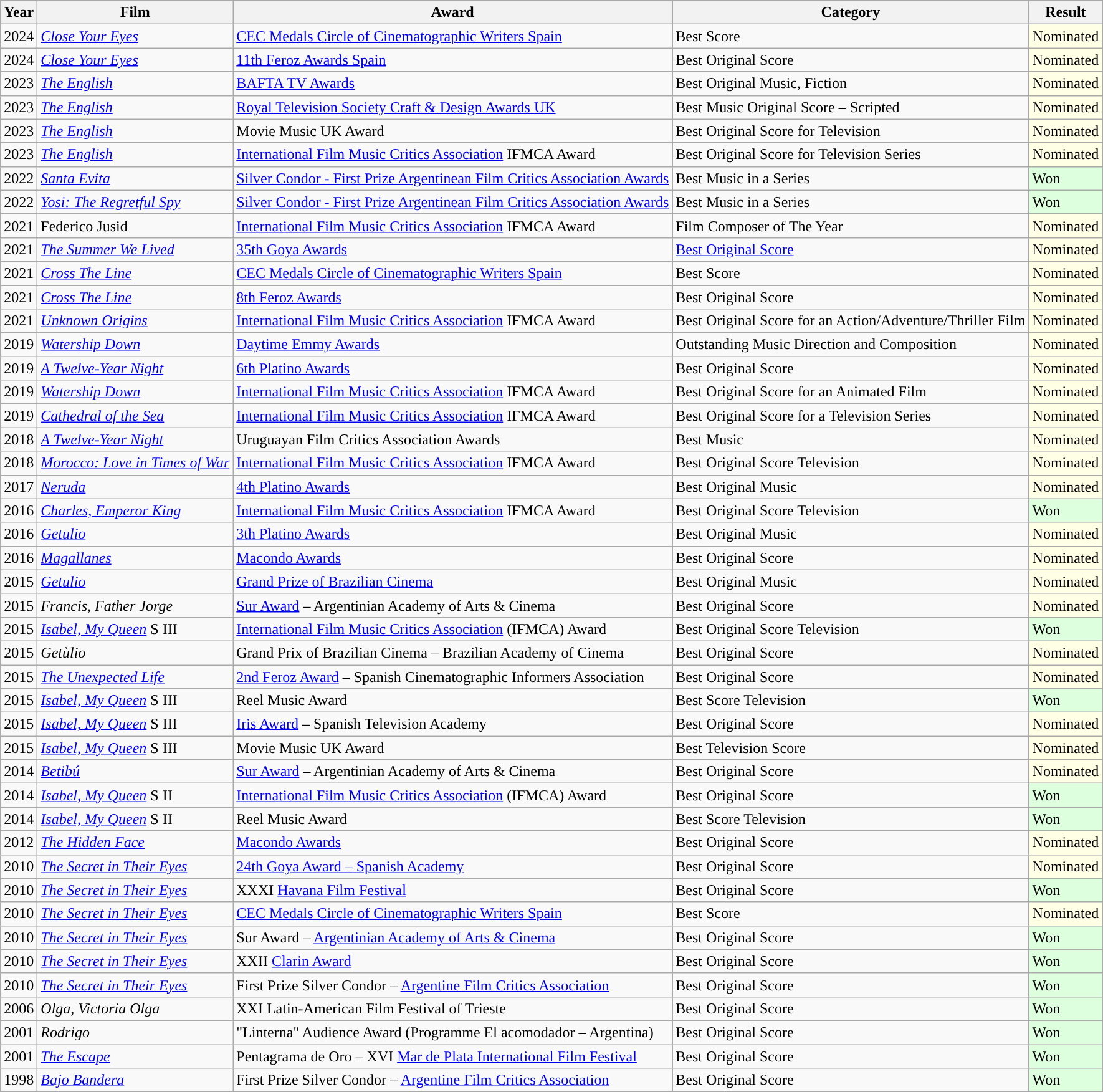<table class="wikitable">
<tr>
<th>Year</th>
<th>Film</th>
<th>Award</th>
<th>Category</th>
<th>Result</th>
</tr>
<tr>
<td>2024</td>
<td><em><a href='#'> Close Your Eyes</a></em></td>
<td><a href='#'> CEC Medals Circle of Cinematographic Writers Spain</a></td>
<td>Best Score</td>
<td style="background: #FFFFE6">Nominated</td>
</tr>
<tr>
<td>2024</td>
<td><em><a href='#'> Close Your Eyes</a></em></td>
<td><a href='#'> 11th Feroz Awards Spain</a></td>
<td>Best Original Score</td>
<td style="background: #FFFFE6">Nominated</td>
</tr>
<tr>
<td>2023</td>
<td><em><a href='#'> The English</a></em></td>
<td><a href='#'> BAFTA TV Awards</a></td>
<td>Best Original Music, Fiction</td>
<td style="background: #FFFFE6">Nominated<br></td>
</tr>
<tr>
<td>2023</td>
<td><em><a href='#'> The English</a></em></td>
<td><a href='#'> Royal Television Society Craft & Design Awards UK</a></td>
<td>Best Music Original Score – Scripted</td>
<td style="background: #FFFFE6">Nominated<br></td>
</tr>
<tr>
<td>2023</td>
<td><em><a href='#'> The English</a></em></td>
<td>Movie Music UK Award</td>
<td>Best Original Score for Television</td>
<td style="background: #FFFFE6">Nominated</td>
</tr>
<tr>
<td>2023</td>
<td><em><a href='#'> The English</a></em></td>
<td><a href='#'>International Film Music Critics Association</a> IFMCA Award</td>
<td>Best Original Score for Television Series</td>
<td style="background: #FFFFE6">Nominated</td>
</tr>
<tr>
<td>2022</td>
<td><em><a href='#'> Santa Evita</a></em></td>
<td><a href='#'> Silver Condor - First Prize Argentinean Film Critics Association Awards</a></td>
<td>Best Music in a Series</td>
<td style="background: #ddffdd">Won</td>
</tr>
<tr>
<td>2022</td>
<td><em><a href='#'> Yosi: The Regretful Spy</a></em></td>
<td><a href='#'> Silver Condor - First Prize Argentinean Film Critics Association Awards</a></td>
<td>Best Music in a Series</td>
<td style="background: #ddffdd">Won</td>
</tr>
<tr>
<td>2021</td>
<td>Federico Jusid</td>
<td><a href='#'>International Film Music Critics Association</a> IFMCA Award</td>
<td>Film Composer of The Year</td>
<td style="background: #FFFFE6">Nominated</td>
</tr>
<tr>
<td>2021</td>
<td><em><a href='#'>The Summer We Lived</a></em></td>
<td><a href='#'>35th Goya Awards</a></td>
<td><a href='#'> Best Original Score</a></td>
<td style="background: #FFFFE6">Nominated</td>
</tr>
<tr>
<td>2021</td>
<td><em><a href='#'>Cross The Line</a></em></td>
<td><a href='#'> CEC Medals Circle of Cinematographic Writers Spain</a></td>
<td>Best Score</td>
<td style="background: #FFFFE6">Nominated</td>
</tr>
<tr>
<td>2021</td>
<td><em><a href='#'> Cross The Line</a></em></td>
<td><a href='#'>8th Feroz Awards</a></td>
<td>Best Original Score</td>
<td style="background: #FFFFE6">Nominated</td>
</tr>
<tr>
<td>2021</td>
<td><em><a href='#'>Unknown Origins</a></em></td>
<td><a href='#'>International Film Music Critics Association</a> IFMCA Award</td>
<td>Best Original Score for an Action/Adventure/Thriller Film</td>
<td style="background: #FFFFE6">Nominated</td>
</tr>
<tr>
<td>2019</td>
<td><em><a href='#'> Watership Down</a></em></td>
<td><a href='#'> Daytime Emmy Awards</a></td>
<td>Outstanding Music Direction and Composition</td>
<td style="background: #FFFFE6">Nominated</td>
</tr>
<tr>
<td>2019</td>
<td><em><a href='#'>A Twelve-Year Night</a></em></td>
<td><a href='#'>6th Platino Awards</a></td>
<td>Best Original Score</td>
<td style="background: #FFFFE6">Nominated</td>
</tr>
<tr>
<td>2019</td>
<td><em><a href='#'>Watership Down</a></em></td>
<td><a href='#'>International Film Music Critics Association</a> IFMCA Award</td>
<td>Best Original Score for an Animated Film</td>
<td style="background: #FFFFE6">Nominated</td>
</tr>
<tr>
<td>2019</td>
<td><em><a href='#'>Cathedral of the Sea</a></em></td>
<td><a href='#'>International Film Music Critics Association</a> IFMCA Award</td>
<td>Best Original Score for a Television Series</td>
<td style="background: #FFFFE6">Nominated</td>
</tr>
<tr>
<td>2018</td>
<td><em><a href='#'>A Twelve-Year Night</a></em></td>
<td>Uruguayan Film Critics Association Awards</td>
<td>Best Music</td>
<td style="background: #FFFFE6">Nominated</td>
</tr>
<tr>
<td>2018</td>
<td><em><a href='#'>Morocco: Love in Times of War</a></em></td>
<td><a href='#'>International Film Music Critics Association</a> IFMCA Award</td>
<td>Best Original Score Television</td>
<td style="background: #FFFFE6">Nominated</td>
</tr>
<tr>
<td>2017</td>
<td><em><a href='#'> Neruda</a></em></td>
<td><a href='#'>4th Platino Awards</a></td>
<td>Best Original Music</td>
<td style="background: #FFFFE6">Nominated</td>
</tr>
<tr>
<td>2016</td>
<td><em><a href='#'>Charles, Emperor King</a></em></td>
<td><a href='#'>International Film Music Critics Association</a> IFMCA Award</td>
<td>Best Original Score Television</td>
<td style="background: #ddffdd">Won</td>
</tr>
<tr>
<td>2016</td>
<td><em><a href='#'>Getulio</a></em></td>
<td><a href='#'>3th Platino Awards</a></td>
<td>Best Original Music</td>
<td style="background: #FFFFE6">Nominated</td>
</tr>
<tr>
<td>2016</td>
<td><em><a href='#'>Magallanes</a></em></td>
<td><a href='#'>Macondo Awards</a></td>
<td>Best Original Score</td>
<td style="background: #FFFFE6">Nominated</td>
</tr>
<tr>
<td>2015</td>
<td><em><a href='#'>Getulio</a></em></td>
<td><a href='#'>Grand Prize of Brazilian Cinema</a></td>
<td>Best Original Music</td>
<td style="background: #FFFFE6">Nominated</td>
</tr>
<tr>
<td>2015</td>
<td><em>Francis, Father Jorge</em></td>
<td><a href='#'>Sur Award</a> – Argentinian Academy of Arts & Cinema</td>
<td>Best Original Score</td>
<td style="background: #FFFFE6">Nominated</td>
</tr>
<tr>
<td>2015</td>
<td><em><a href='#'>Isabel, My Queen</a></em> S III</td>
<td><a href='#'>International Film Music Critics Association</a> (IFMCA) Award</td>
<td>Best Original Score Television</td>
<td style="background: #ddffdd">Won</td>
</tr>
<tr>
<td>2015</td>
<td><em>Getùlio</em></td>
<td>Grand Prix of Brazilian Cinema – Brazilian Academy of Cinema</td>
<td>Best Original Score</td>
<td style="background: #FFFFE6">Nominated</td>
</tr>
<tr>
<td>2015</td>
<td><em><a href='#'>The Unexpected Life</a></em></td>
<td><a href='#'>2nd Feroz Award</a> – Spanish Cinematographic Informers Association</td>
<td>Best Original Score</td>
<td style="background: #FFFFE6">Nominated<br></td>
</tr>
<tr>
<td>2015</td>
<td><em><a href='#'>Isabel, My Queen</a></em> S III</td>
<td>Reel Music Award</td>
<td>Best Score Television</td>
<td style="background: #ddffdd">Won</td>
</tr>
<tr>
<td>2015</td>
<td><em><a href='#'>Isabel, My Queen</a></em> S III</td>
<td><a href='#'>Iris Award</a> – Spanish Television Academy</td>
<td>Best Original Score</td>
<td style="background: #FFFFE6">Nominated</td>
</tr>
<tr>
<td>2015</td>
<td><em><a href='#'>Isabel, My Queen</a></em> S III</td>
<td>Movie Music UK Award</td>
<td>Best Television Score</td>
<td style="background: #FFFFE6">Nominated</td>
</tr>
<tr>
<td>2014</td>
<td><em><a href='#'>Betibú</a></em></td>
<td><a href='#'>Sur Award</a> – Argentinian Academy of Arts & Cinema</td>
<td>Best Original Score</td>
<td style="background: #FFFFE6">Nominated</td>
</tr>
<tr>
<td>2014</td>
<td><em><a href='#'>Isabel, My Queen</a></em> S II</td>
<td><a href='#'>International Film Music Critics Association</a> (IFMCA) Award</td>
<td>Best Original Score</td>
<td style="background: #ddffdd">Won</td>
</tr>
<tr>
<td>2014</td>
<td><em><a href='#'>Isabel, My Queen</a></em> S II</td>
<td>Reel Music Award</td>
<td>Best Score Television</td>
<td style="background: #ddffdd">Won</td>
</tr>
<tr>
<td>2012</td>
<td><em><a href='#'>The Hidden Face</a></em></td>
<td><a href='#'>Macondo Awards</a></td>
<td>Best Original Score</td>
<td style="background: #FFFFE6">Nominated</td>
</tr>
<tr>
<td>2010</td>
<td><em><a href='#'>The Secret in Their Eyes</a></em></td>
<td><a href='#'>24th Goya Award – Spanish Academy</a></td>
<td>Best Original Score</td>
<td style="background: #FFFFE6">Nominated</td>
</tr>
<tr>
<td>2010</td>
<td><em><a href='#'>The Secret in Their Eyes</a></em></td>
<td>XXXI <a href='#'>Havana Film Festival</a></td>
<td>Best Original Score</td>
<td style="background: #ddffdd">Won</td>
</tr>
<tr>
<td>2010</td>
<td><em><a href='#'>The Secret in Their Eyes</a></em></td>
<td><a href='#'> CEC Medals Circle of Cinematographic Writers Spain</a></td>
<td>Best Score</td>
<td style="background: #FFFFE6">Nominated</td>
</tr>
<tr>
<td>2010</td>
<td><em><a href='#'>The Secret in Their Eyes</a></em></td>
<td>Sur Award – <a href='#'>Argentinian Academy of Arts & Cinema</a></td>
<td>Best Original Score</td>
<td style="background: #ddffdd">Won</td>
</tr>
<tr>
<td>2010</td>
<td><em><a href='#'>The Secret in Their Eyes</a></em></td>
<td>XXII <a href='#'>Clarin Award</a></td>
<td>Best Original Score</td>
<td style="background: #ddffdd">Won</td>
</tr>
<tr>
<td>2010</td>
<td><em><a href='#'>The Secret in Their Eyes</a></em></td>
<td>First Prize Silver Condor – <a href='#'>Argentine Film Critics Association</a></td>
<td>Best Original Score</td>
<td style="background: #ddffdd">Won</td>
</tr>
<tr>
<td>2006</td>
<td><em>Olga, Victoria Olga</em></td>
<td>XXI Latin-American Film Festival of Trieste</td>
<td>Best Original Score</td>
<td style="background: #ddffdd">Won</td>
</tr>
<tr>
<td>2001</td>
<td><em>Rodrigo</em></td>
<td>"Linterna" Audience Award (Programme El acomodador – Argentina)</td>
<td>Best Original Score</td>
<td style="background: #ddffdd">Won</td>
</tr>
<tr>
<td>2001</td>
<td><em><a href='#'>The Escape</a></em></td>
<td>Pentagrama de Oro – XVI <a href='#'>Mar de Plata International Film Festival</a></td>
<td>Best Original Score</td>
<td style="background: #ddffdd">Won</td>
</tr>
<tr>
<td>1998</td>
<td><em><a href='#'>Bajo Bandera</a></em></td>
<td>First Prize Silver Condor – <a href='#'>Argentine Film Critics Association</a></td>
<td>Best Original Score</td>
<td style="background: #ddffdd">Won</td>
</tr>
</table>
